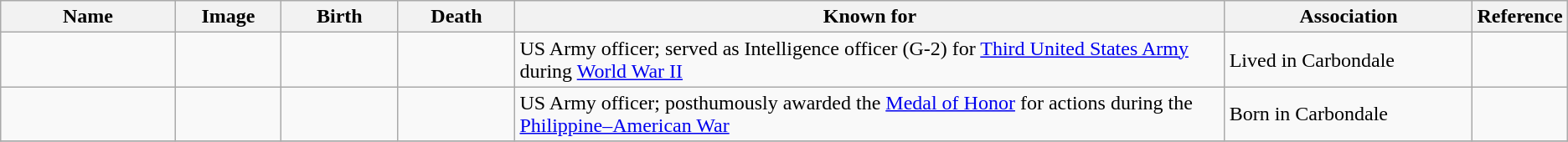<table class="wikitable sortable">
<tr>
<th scope="col" width="140">Name</th>
<th scope="col" width="80" class="unsortable">Image</th>
<th scope="col" width="90">Birth</th>
<th scope="col" width="90">Death</th>
<th scope="col" width="600" class="unsortable">Known for</th>
<th scope="col" width="200" class="unsortable">Association</th>
<th scope="col" width="30" class="unsortable">Reference</th>
</tr>
<tr>
<td></td>
<td></td>
<td align=right></td>
<td align=right></td>
<td>US Army officer; served as Intelligence officer (G-2) for <a href='#'>Third United States Army</a> during <a href='#'>World War II</a></td>
<td>Lived in Carbondale</td>
<td align="center"></td>
</tr>
<tr>
<td></td>
<td></td>
<td align=right></td>
<td align=right></td>
<td>US Army officer; posthumously awarded the <a href='#'>Medal of Honor</a> for actions during the <a href='#'>Philippine–American War</a></td>
<td>Born in Carbondale</td>
<td align="center"></td>
</tr>
<tr>
</tr>
</table>
